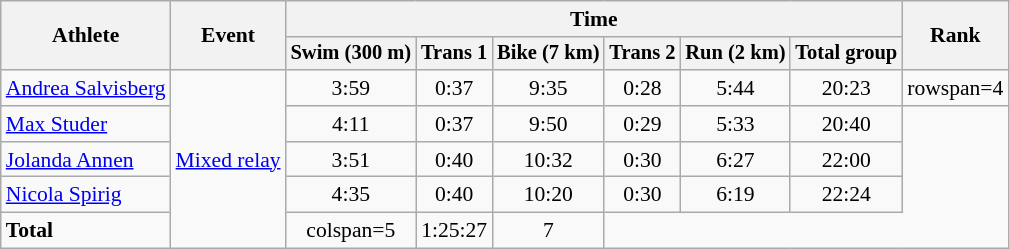<table class="wikitable" style="font-size:90%;text-align:center">
<tr>
<th rowspan=2>Athlete</th>
<th rowspan=2>Event</th>
<th colspan=6>Time</th>
<th rowspan=2>Rank</th>
</tr>
<tr style="font-size:95%">
<th>Swim (300 m)</th>
<th>Trans 1</th>
<th>Bike (7 km)</th>
<th>Trans 2</th>
<th>Run (2 km)</th>
<th>Total group</th>
</tr>
<tr>
<td align=left><a href='#'>Andrea Salvisberg</a></td>
<td align=left rowspan=5><a href='#'>Mixed relay</a></td>
<td>3:59</td>
<td>0:37</td>
<td>9:35</td>
<td>0:28</td>
<td>5:44</td>
<td>20:23</td>
<td>rowspan=4 </td>
</tr>
<tr>
<td align=left><a href='#'>Max Studer</a></td>
<td>4:11</td>
<td>0:37</td>
<td>9:50</td>
<td>0:29</td>
<td>5:33</td>
<td>20:40</td>
</tr>
<tr>
<td align=left><a href='#'>Jolanda Annen</a></td>
<td>3:51</td>
<td>0:40</td>
<td>10:32</td>
<td>0:30</td>
<td>6:27</td>
<td>22:00</td>
</tr>
<tr>
<td align=left><a href='#'>Nicola Spirig</a></td>
<td>4:35</td>
<td>0:40</td>
<td>10:20</td>
<td>0:30</td>
<td>6:19</td>
<td>22:24</td>
</tr>
<tr align=center>
<td align=left><strong>Total</strong></td>
<td>colspan=5 </td>
<td>1:25:27</td>
<td>7</td>
</tr>
</table>
